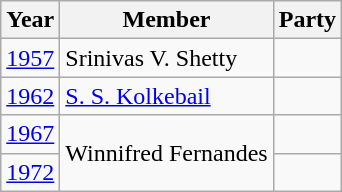<table class="wikitable">
<tr>
<th>Year</th>
<th>Member</th>
<th colspan="2">Party</th>
</tr>
<tr>
<td><a href='#'>1957</a></td>
<td>Srinivas V. Shetty</td>
<td></td>
</tr>
<tr>
<td><a href='#'>1962</a></td>
<td><a href='#'>S. S. Kolkebail</a></td>
<td></td>
</tr>
<tr>
<td><a href='#'>1967</a></td>
<td rowspan="2">Winnifred Fernandes</td>
<td></td>
</tr>
<tr>
<td><a href='#'>1972</a></td>
<td></td>
</tr>
</table>
